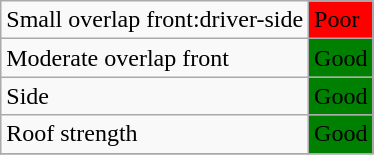<table class="wikitable">
<tr>
<td>Small overlap front:driver-side</td>
<td style="background: red">Poor</td>
</tr>
<tr>
<td>Moderate overlap front</td>
<td style="background: green">Good</td>
</tr>
<tr>
<td>Side</td>
<td style="background: green">Good</td>
</tr>
<tr>
<td>Roof strength</td>
<td style="background: green">Good</td>
</tr>
<tr>
</tr>
</table>
